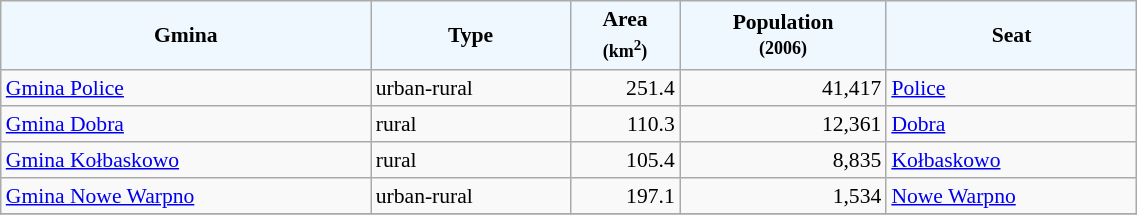<table class="wikitable sortable" width="60%" style="font-size:90%;line-height:120%;">
<tr bgcolor="F0F8FF">
<td style="text-align:center;"><strong>Gmina</strong></td>
<td style="text-align:center;"><strong>Type</strong></td>
<td style="text-align:center;"><strong>Area<br><small>(km<sup>2</sup>)</small></strong></td>
<td style="text-align:center;"><strong>Population<br><small>(2006)</small></strong></td>
<td style="text-align:center;"><strong>Seat</strong></td>
</tr>
<tr>
<td><a href='#'>Gmina Police</a></td>
<td>urban-rural</td>
<td style="text-align:right;">251.4</td>
<td style="text-align:right;">41,417</td>
<td><a href='#'>Police</a></td>
</tr>
<tr>
<td><a href='#'>Gmina Dobra</a></td>
<td>rural</td>
<td style="text-align:right;">110.3</td>
<td style="text-align:right;">12,361</td>
<td><a href='#'>Dobra</a></td>
</tr>
<tr>
<td><a href='#'>Gmina Kołbaskowo</a></td>
<td>rural</td>
<td style="text-align:right;">105.4</td>
<td style="text-align:right;">8,835</td>
<td><a href='#'>Kołbaskowo</a></td>
</tr>
<tr>
<td><a href='#'>Gmina Nowe Warpno</a></td>
<td>urban-rural</td>
<td style="text-align:right;">197.1</td>
<td style="text-align:right;">1,534</td>
<td><a href='#'>Nowe Warpno</a></td>
</tr>
<tr>
</tr>
</table>
